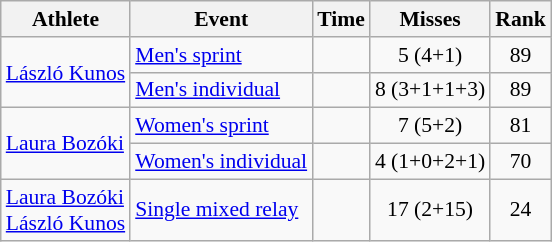<table class="wikitable" style="font-size:90%">
<tr>
<th>Athlete</th>
<th>Event</th>
<th>Time</th>
<th>Misses</th>
<th>Rank</th>
</tr>
<tr align=center>
<td align=left rowspan=2><a href='#'>László Kunos</a></td>
<td align=left><a href='#'>Men's sprint</a></td>
<td></td>
<td>5 (4+1)</td>
<td>89</td>
</tr>
<tr align=center>
<td align=left><a href='#'>Men's individual</a></td>
<td></td>
<td>8 (3+1+1+3)</td>
<td>89</td>
</tr>
<tr align=center>
<td align=left rowspan=2><a href='#'>Laura Bozóki</a></td>
<td align=left><a href='#'>Women's sprint</a></td>
<td></td>
<td>7 (5+2)</td>
<td>81</td>
</tr>
<tr align=center>
<td align=left><a href='#'>Women's individual</a></td>
<td></td>
<td>4 (1+0+2+1)</td>
<td>70</td>
</tr>
<tr align=center>
<td align=left><a href='#'>Laura Bozóki</a><br><a href='#'>László Kunos</a></td>
<td align=left><a href='#'>Single mixed relay</a></td>
<td></td>
<td>17 (2+15)</td>
<td>24</td>
</tr>
</table>
